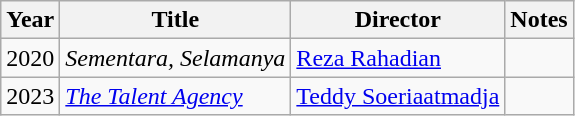<table class="wikitable">
<tr>
<th>Year</th>
<th>Title</th>
<th>Director</th>
<th>Notes</th>
</tr>
<tr>
<td>2020</td>
<td><em>Sementara, Selamanya</em></td>
<td><a href='#'>Reza Rahadian</a></td>
<td></td>
</tr>
<tr>
<td>2023</td>
<td><em><a href='#'>The Talent Agency</a></em></td>
<td><a href='#'>Teddy Soeriaatmadja</a></td>
</tr>
</table>
